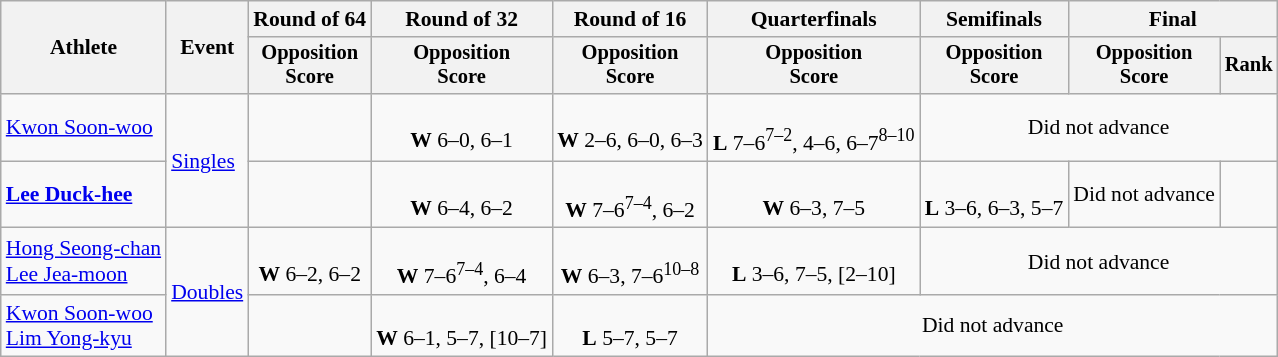<table class=wikitable style="font-size:90%; text-align:center;">
<tr>
<th rowspan="2">Athlete</th>
<th rowspan="2">Event</th>
<th>Round of 64</th>
<th>Round of 32</th>
<th>Round of 16</th>
<th>Quarterfinals</th>
<th>Semifinals</th>
<th colspan=2>Final</th>
</tr>
<tr style="font-size:95%">
<th>Opposition<br>Score</th>
<th>Opposition<br>Score</th>
<th>Opposition<br>Score</th>
<th>Opposition<br>Score</th>
<th>Opposition<br>Score</th>
<th>Opposition<br>Score</th>
<th>Rank</th>
</tr>
<tr>
<td align=left><a href='#'>Kwon Soon-woo</a></td>
<td align=left rowspan=2><a href='#'>Singles</a></td>
<td></td>
<td><br><strong>W</strong> 6–0, 6–1</td>
<td><br><strong>W</strong> 2–6, 6–0, 6–3</td>
<td><br><strong>L</strong> 7–6<sup>7–2</sup>, 4–6, 6–7<sup>8–10</sup></td>
<td colspan=3>Did not advance</td>
</tr>
<tr>
<td align=left><strong><a href='#'>Lee Duck-hee</a></strong></td>
<td></td>
<td><br><strong>W</strong> 6–4, 6–2</td>
<td><br><strong>W</strong> 7–6<sup>7–4</sup>, 6–2</td>
<td><br><strong>W</strong> 6–3, 7–5</td>
<td><br><strong>L</strong> 3–6, 6–3, 5–7</td>
<td>Did not advance</td>
<td></td>
</tr>
<tr>
<td align=left><a href='#'>Hong Seong-chan</a><br><a href='#'>Lee Jea-moon</a></td>
<td align=left rowspan=2><a href='#'>Doubles</a></td>
<td><br><strong>W</strong> 6–2, 6–2</td>
<td><br><strong>W</strong> 7–6<sup>7–4</sup>, 6–4</td>
<td><br><strong>W</strong> 6–3, 7–6<sup>10–8</sup></td>
<td><br><strong>L</strong> 3–6, 7–5, [2–10]</td>
<td colspan=3>Did not advance</td>
</tr>
<tr>
<td align=left><a href='#'>Kwon Soon-woo</a><br><a href='#'>Lim Yong-kyu</a></td>
<td></td>
<td><br><strong>W</strong> 6–1, 5–7, [10–7]</td>
<td><br><strong>L</strong> 5–7, 5–7</td>
<td colspan=4>Did not advance</td>
</tr>
</table>
